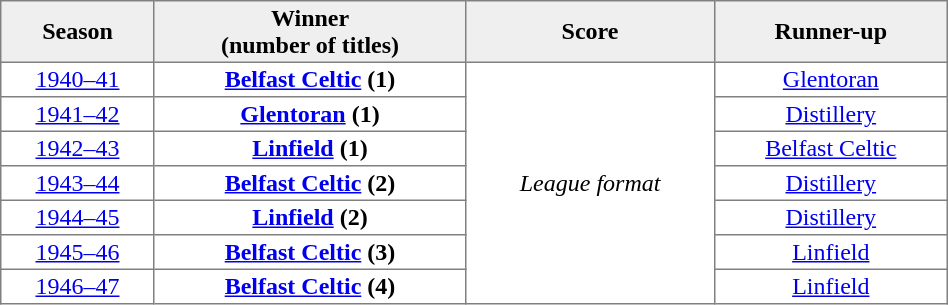<table class="toccolours" border="1" cellpadding="2" style="border-collapse: collapse; text-align: center; width: 50%; margin: 4 left;">
<tr style="background: #efefef;">
<th>Season</th>
<th>Winner<br>(number of titles)</th>
<th>Score</th>
<th>Runner-up</th>
</tr>
<tr align=center>
<td><a href='#'>1940–41</a></td>
<td><strong><a href='#'>Belfast Celtic</a> (1)</strong></td>
<td rowspan="7"><em>League format</em></td>
<td><a href='#'>Glentoran</a></td>
</tr>
<tr align=center>
<td><a href='#'>1941–42</a></td>
<td><strong><a href='#'>Glentoran</a> (1)</strong></td>
<td><a href='#'>Distillery</a></td>
</tr>
<tr align=center>
<td><a href='#'>1942–43</a></td>
<td><strong><a href='#'>Linfield</a> (1)</strong></td>
<td><a href='#'>Belfast Celtic</a></td>
</tr>
<tr align=center>
<td><a href='#'>1943–44</a></td>
<td><strong><a href='#'>Belfast Celtic</a> (2)</strong></td>
<td><a href='#'>Distillery</a></td>
</tr>
<tr align=center>
<td><a href='#'>1944–45</a></td>
<td><strong><a href='#'>Linfield</a> (2)</strong></td>
<td><a href='#'>Distillery</a></td>
</tr>
<tr align=center>
<td><a href='#'>1945–46</a></td>
<td><strong><a href='#'>Belfast Celtic</a> (3)</strong></td>
<td><a href='#'>Linfield</a></td>
</tr>
<tr align=center>
<td><a href='#'>1946–47</a></td>
<td><strong><a href='#'>Belfast Celtic</a> (4)</strong></td>
<td><a href='#'>Linfield</a></td>
</tr>
</table>
